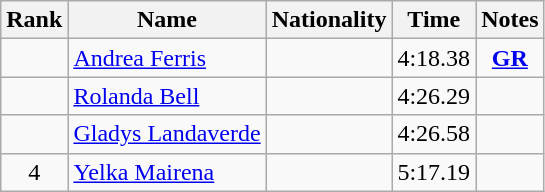<table class="wikitable sortable" style="text-align:center">
<tr>
<th>Rank</th>
<th>Name</th>
<th>Nationality</th>
<th>Time</th>
<th>Notes</th>
</tr>
<tr>
<td></td>
<td align=left><a href='#'>Andrea Ferris</a></td>
<td align=left></td>
<td>4:18.38</td>
<td><strong><a href='#'>GR</a></strong></td>
</tr>
<tr>
<td></td>
<td align=left><a href='#'>Rolanda Bell</a></td>
<td align=left></td>
<td>4:26.29</td>
<td></td>
</tr>
<tr>
<td></td>
<td align=left><a href='#'>Gladys Landaverde</a></td>
<td align=left></td>
<td>4:26.58</td>
<td></td>
</tr>
<tr>
<td>4</td>
<td align=left><a href='#'>Yelka Mairena</a></td>
<td align=left></td>
<td>5:17.19</td>
<td></td>
</tr>
</table>
